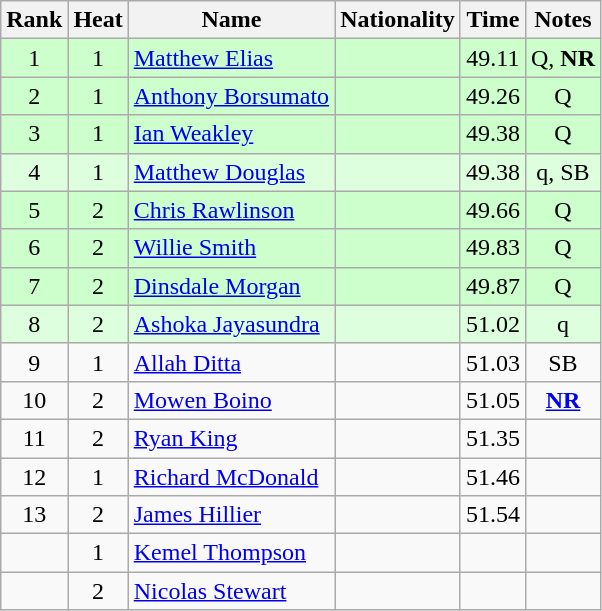<table class="wikitable sortable" style="text-align:center">
<tr>
<th>Rank</th>
<th>Heat</th>
<th>Name</th>
<th>Nationality</th>
<th>Time</th>
<th>Notes</th>
</tr>
<tr bgcolor=ccffcc>
<td>1</td>
<td>1</td>
<td align=left><a href='#'>Matthew Elias</a></td>
<td align=left></td>
<td>49.11</td>
<td>Q, <strong>NR</strong></td>
</tr>
<tr bgcolor=ccffcc>
<td>2</td>
<td>1</td>
<td align=left><a href='#'>Anthony Borsumato</a></td>
<td align=left></td>
<td>49.26</td>
<td>Q</td>
</tr>
<tr bgcolor=ccffcc>
<td>3</td>
<td>1</td>
<td align=left><a href='#'>Ian Weakley</a></td>
<td align=left></td>
<td>49.38</td>
<td>Q</td>
</tr>
<tr bgcolor=ddffdd>
<td>4</td>
<td>1</td>
<td align=left><a href='#'>Matthew Douglas</a></td>
<td align=left></td>
<td>49.38</td>
<td>q, SB</td>
</tr>
<tr bgcolor=ccffcc>
<td>5</td>
<td>2</td>
<td align=left><a href='#'>Chris Rawlinson</a></td>
<td align=left></td>
<td>49.66</td>
<td>Q</td>
</tr>
<tr bgcolor=ccffcc>
<td>6</td>
<td>2</td>
<td align=left><a href='#'>Willie Smith</a></td>
<td align=left></td>
<td>49.83</td>
<td>Q</td>
</tr>
<tr bgcolor=ccffcc>
<td>7</td>
<td>2</td>
<td align=left><a href='#'>Dinsdale Morgan</a></td>
<td align=left></td>
<td>49.87</td>
<td>Q</td>
</tr>
<tr bgcolor=ddffdd>
<td>8</td>
<td>2</td>
<td align=left><a href='#'>Ashoka Jayasundra</a></td>
<td align=left></td>
<td>51.02</td>
<td>q</td>
</tr>
<tr>
<td>9</td>
<td>1</td>
<td align=left><a href='#'>Allah Ditta</a></td>
<td align=left></td>
<td>51.03</td>
<td>SB</td>
</tr>
<tr>
<td>10</td>
<td>2</td>
<td align=left><a href='#'>Mowen Boino</a></td>
<td align=left></td>
<td>51.05</td>
<td><strong><a href='#'>NR</a></strong></td>
</tr>
<tr>
<td>11</td>
<td>2</td>
<td align=left><a href='#'>Ryan King</a></td>
<td align=left></td>
<td>51.35</td>
<td></td>
</tr>
<tr>
<td>12</td>
<td>1</td>
<td align=left><a href='#'>Richard McDonald</a></td>
<td align=left></td>
<td>51.46</td>
<td></td>
</tr>
<tr>
<td>13</td>
<td>2</td>
<td align=left><a href='#'>James Hillier</a></td>
<td align=left></td>
<td>51.54</td>
<td></td>
</tr>
<tr>
<td></td>
<td>1</td>
<td align=left><a href='#'>Kemel Thompson</a></td>
<td align=left></td>
<td></td>
<td></td>
</tr>
<tr>
<td></td>
<td>2</td>
<td align=left><a href='#'>Nicolas Stewart</a></td>
<td align=left></td>
<td></td>
<td></td>
</tr>
</table>
